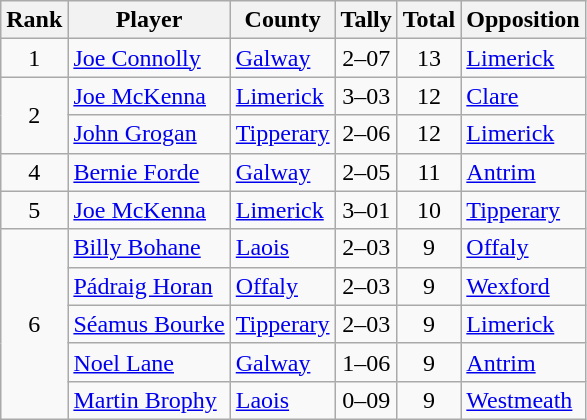<table class="wikitable">
<tr>
<th>Rank</th>
<th>Player</th>
<th>County</th>
<th>Tally</th>
<th>Total</th>
<th>Opposition</th>
</tr>
<tr>
<td rowspan=1 align=center>1</td>
<td><a href='#'>Joe Connolly</a></td>
<td><a href='#'>Galway</a></td>
<td align=center>2–07</td>
<td align=center>13</td>
<td><a href='#'>Limerick</a></td>
</tr>
<tr>
<td rowspan=2 align=center>2</td>
<td><a href='#'>Joe McKenna</a></td>
<td><a href='#'>Limerick</a></td>
<td align=center>3–03</td>
<td align=center>12</td>
<td><a href='#'>Clare</a></td>
</tr>
<tr>
<td><a href='#'>John Grogan</a></td>
<td><a href='#'>Tipperary</a></td>
<td align=center>2–06</td>
<td align=center>12</td>
<td><a href='#'>Limerick</a></td>
</tr>
<tr>
<td rowspan=1 align=center>4</td>
<td><a href='#'>Bernie Forde</a></td>
<td><a href='#'>Galway</a></td>
<td align=center>2–05</td>
<td align=center>11</td>
<td><a href='#'>Antrim</a></td>
</tr>
<tr>
<td rowspan=1 align=center>5</td>
<td><a href='#'>Joe McKenna</a></td>
<td><a href='#'>Limerick</a></td>
<td align=center>3–01</td>
<td align=center>10</td>
<td><a href='#'>Tipperary</a></td>
</tr>
<tr>
<td rowspan=5 align=center>6</td>
<td><a href='#'>Billy Bohane</a></td>
<td><a href='#'>Laois</a></td>
<td align=center>2–03</td>
<td align=center>9</td>
<td><a href='#'>Offaly</a></td>
</tr>
<tr>
<td><a href='#'>Pádraig Horan</a></td>
<td><a href='#'>Offaly</a></td>
<td align=center>2–03</td>
<td align=center>9</td>
<td><a href='#'>Wexford</a></td>
</tr>
<tr>
<td><a href='#'>Séamus Bourke</a></td>
<td><a href='#'>Tipperary</a></td>
<td align=center>2–03</td>
<td align=center>9</td>
<td><a href='#'>Limerick</a></td>
</tr>
<tr>
<td><a href='#'>Noel Lane</a></td>
<td><a href='#'>Galway</a></td>
<td align=center>1–06</td>
<td align=center>9</td>
<td><a href='#'>Antrim</a></td>
</tr>
<tr>
<td><a href='#'>Martin Brophy</a></td>
<td><a href='#'>Laois</a></td>
<td align=center>0–09</td>
<td align=center>9</td>
<td><a href='#'>Westmeath</a></td>
</tr>
</table>
